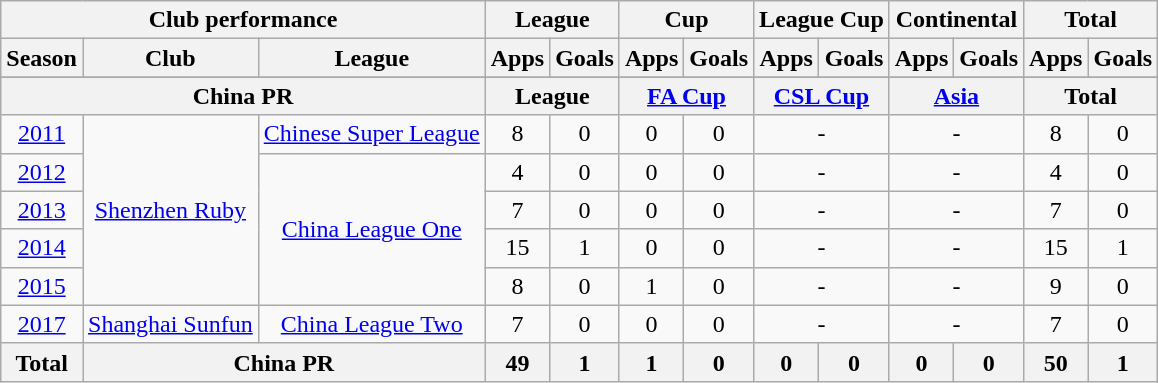<table class="wikitable" style="text-align:center">
<tr>
<th colspan=3>Club performance</th>
<th colspan=2>League</th>
<th colspan=2>Cup</th>
<th colspan=2>League Cup</th>
<th colspan=2>Continental</th>
<th colspan=2>Total</th>
</tr>
<tr>
<th>Season</th>
<th>Club</th>
<th>League</th>
<th>Apps</th>
<th>Goals</th>
<th>Apps</th>
<th>Goals</th>
<th>Apps</th>
<th>Goals</th>
<th>Apps</th>
<th>Goals</th>
<th>Apps</th>
<th>Goals</th>
</tr>
<tr>
</tr>
<tr>
<th colspan=3>China PR</th>
<th colspan=2>League</th>
<th colspan=2><a href='#'>FA Cup</a></th>
<th colspan=2><a href='#'>CSL Cup</a></th>
<th colspan=2><a href='#'>Asia</a></th>
<th colspan=2>Total</th>
</tr>
<tr>
<td><a href='#'>2011</a></td>
<td rowspan="5"><a href='#'>Shenzhen Ruby</a></td>
<td rowspan="1"><a href='#'>Chinese Super League</a></td>
<td>8</td>
<td>0</td>
<td>0</td>
<td>0</td>
<td colspan="2">-</td>
<td colspan="2">-</td>
<td>8</td>
<td>0</td>
</tr>
<tr>
<td><a href='#'>2012</a></td>
<td rowspan="4"><a href='#'>China League One</a></td>
<td>4</td>
<td>0</td>
<td>0</td>
<td>0</td>
<td colspan="2">-</td>
<td colspan="2">-</td>
<td>4</td>
<td>0</td>
</tr>
<tr>
<td><a href='#'>2013</a></td>
<td>7</td>
<td>0</td>
<td>0</td>
<td>0</td>
<td colspan="2">-</td>
<td colspan="2">-</td>
<td>7</td>
<td>0</td>
</tr>
<tr>
<td><a href='#'>2014</a></td>
<td>15</td>
<td>1</td>
<td>0</td>
<td>0</td>
<td colspan="2">-</td>
<td colspan="2">-</td>
<td>15</td>
<td>1</td>
</tr>
<tr>
<td><a href='#'>2015</a></td>
<td>8</td>
<td>0</td>
<td>1</td>
<td>0</td>
<td colspan="2">-</td>
<td colspan="2">-</td>
<td>9</td>
<td>0</td>
</tr>
<tr>
<td><a href='#'>2017</a></td>
<td rowspan="1"><a href='#'>Shanghai Sunfun</a></td>
<td rowspan="1"><a href='#'>China League Two</a></td>
<td>7</td>
<td>0</td>
<td>0</td>
<td>0</td>
<td colspan="2">-</td>
<td colspan="2">-</td>
<td>7</td>
<td>0</td>
</tr>
<tr>
<th rowspan=3>Total</th>
<th colspan=2>China PR</th>
<th>49</th>
<th>1</th>
<th>1</th>
<th>0</th>
<th>0</th>
<th>0</th>
<th>0</th>
<th>0</th>
<th>50</th>
<th>1</th>
</tr>
</table>
